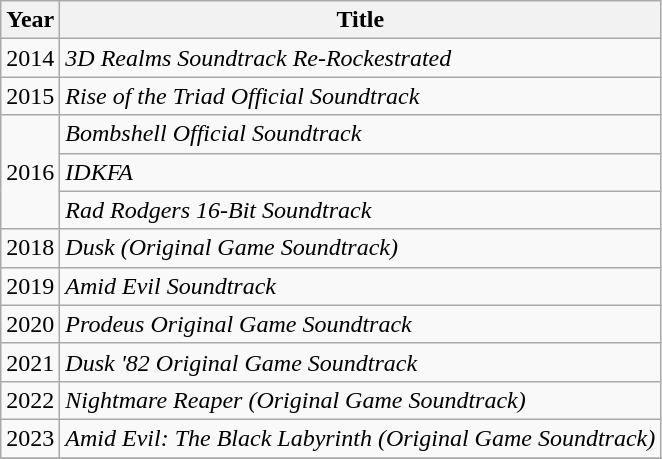<table class="wikitable">
<tr>
<th>Year</th>
<th>Title</th>
</tr>
<tr>
<td>2014</td>
<td><em>3D Realms Soundtrack Re-Rockestrated</em></td>
</tr>
<tr>
<td>2015</td>
<td><em>Rise of the Triad Official Soundtrack</em></td>
</tr>
<tr>
<td rowspan="3">2016</td>
<td><em>Bombshell Official Soundtrack</em></td>
</tr>
<tr>
<td><em>IDKFA</em></td>
</tr>
<tr>
<td><em>Rad Rodgers 16-Bit Soundtrack</em></td>
</tr>
<tr>
<td>2018</td>
<td><em>Dusk (Original Game Soundtrack)</em></td>
</tr>
<tr>
<td>2019</td>
<td><em>Amid Evil Soundtrack</em></td>
</tr>
<tr>
<td>2020</td>
<td><em>Prodeus Original Game Soundtrack</em></td>
</tr>
<tr>
<td>2021</td>
<td><em>Dusk '82 Original Game Soundtrack</em></td>
</tr>
<tr>
<td>2022</td>
<td><em>Nightmare Reaper (Original Game Soundtrack)</em></td>
</tr>
<tr>
<td>2023</td>
<td><em>Amid Evil: The Black Labyrinth (Original Game Soundtrack)</em></td>
</tr>
<tr>
</tr>
</table>
